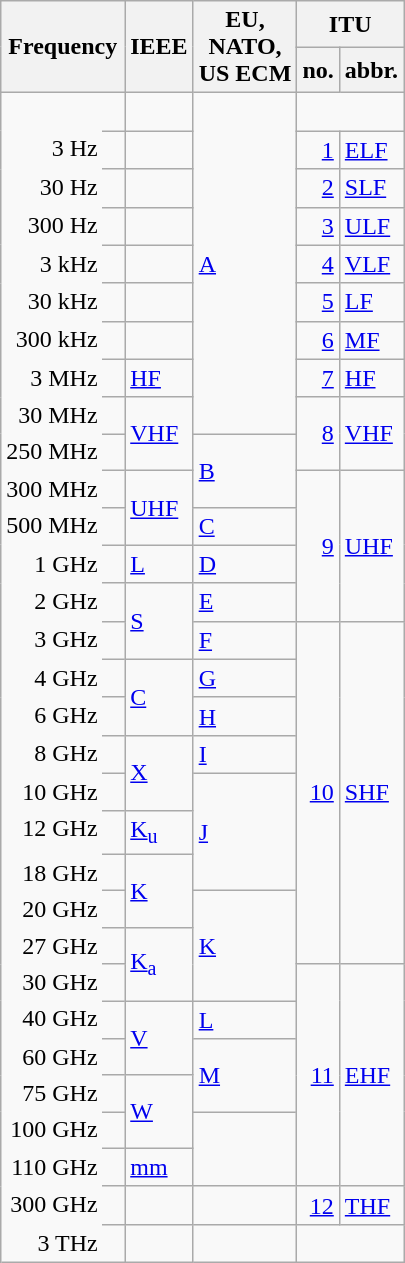<table class="wikitable">
<tr>
<th rowspan="2" colspan="2">Frequency</th>
<th rowspan="2">IEEE</th>
<th rowspan="2">EU,<br>NATO,<br>US ECM</th>
<th colspan="2">ITU</th>
</tr>
<tr>
<th>no.</th>
<th>abbr.</th>
</tr>
<tr>
<td style="border-top: none; border-bottom: none; border-right: none; text-align: right; vertical-align: top"></td>
<td style="border-left: none; width: 0.5em"></td>
<td></td>
<td rowspan="9"><a href='#'>A</a></td>
<td colspan="2"> </td>
</tr>
<tr>
<td style="border-top: none; border-bottom: none; border-right: none; text-align: right; vertical-align: top"><span>3 Hz</span></td>
<td style="border-left: none"></td>
<td></td>
<td align="right"><a href='#'>1</a></td>
<td><a href='#'>ELF</a></td>
</tr>
<tr>
<td style="border-top: none; border-bottom: none; border-right: none; text-align: right; vertical-align: top"><span>30 Hz</span></td>
<td style="border-left: none"></td>
<td></td>
<td align="right"><a href='#'>2</a></td>
<td><a href='#'>SLF</a></td>
</tr>
<tr>
<td style="border-top: none; border-bottom: none; border-right: none; text-align: right; vertical-align: top"><span>300 Hz</span></td>
<td style="border-left: none"></td>
<td></td>
<td align="right"><a href='#'>3</a></td>
<td><a href='#'>ULF</a></td>
</tr>
<tr>
<td style="border-top: none; border-bottom: none; border-right: none; text-align: right; vertical-align: top"><span>3 kHz</span></td>
<td style="border-left: none"></td>
<td></td>
<td align="right"><a href='#'>4</a></td>
<td><a href='#'>VLF</a></td>
</tr>
<tr>
<td style="border-top: none; border-bottom: none; border-right: none; text-align: right; vertical-align: top"><span>30 kHz</span></td>
<td style="border-left: none"></td>
<td></td>
<td align="right"><a href='#'>5</a></td>
<td><a href='#'>LF</a></td>
</tr>
<tr>
<td style="border-top: none; border-bottom: none; border-right: none; text-align: right; vertical-align: top"><span>300 kHz</span></td>
<td style="border-left: none"></td>
<td></td>
<td align="right"><a href='#'>6</a></td>
<td><a href='#'>MF</a></td>
</tr>
<tr>
<td style="border-top: none; border-bottom: none; border-right: none; text-align: right; vertical-align: top"><span>3 MHz</span></td>
<td style="border-left: none"></td>
<td><a href='#'>HF</a></td>
<td align="right"><a href='#'>7</a></td>
<td><a href='#'>HF</a></td>
</tr>
<tr>
<td style="border-top: none; border-bottom: none; border-right: none; text-align: right; vertical-align: top"><span>30 MHz</span></td>
<td style="border-left: none"></td>
<td rowspan="2"><a href='#'>VHF</a></td>
<td rowspan="2" align="right"><a href='#'>8</a></td>
<td rowspan="2"><a href='#'>VHF</a></td>
</tr>
<tr>
<td style="border-top: none; border-bottom: none; border-right: none; text-align: right; vertical-align: top"><span>250 MHz</span></td>
<td style="border-left: none"></td>
<td rowspan="2"><a href='#'>B</a></td>
</tr>
<tr>
<td style="border-top: none; border-bottom: none; border-right: none; text-align: right; vertical-align: top"><span>300 MHz</span></td>
<td style="border-left: none"></td>
<td rowspan="2"><a href='#'>UHF</a></td>
<td rowspan="4" align="right"><a href='#'>9</a></td>
<td rowspan="4"><a href='#'>UHF</a></td>
</tr>
<tr>
<td style="border-top: none; border-bottom: none; border-right: none; text-align: right; vertical-align: top"><span>500 MHz</span></td>
<td style="border-left: none"></td>
<td><a href='#'>C</a></td>
</tr>
<tr>
<td style="border-top: none; border-bottom: none; border-right: none; text-align: right; vertical-align: top"><span>1 GHz</span></td>
<td style="border-left: none"></td>
<td><a href='#'>L</a></td>
<td><a href='#'>D</a></td>
</tr>
<tr>
<td style="border-top: none; border-bottom: none; border-right: none; text-align: right; vertical-align: top"><span>2 GHz</span></td>
<td style="border-left: none"></td>
<td rowspan="2"><a href='#'>S</a></td>
<td><a href='#'>E</a></td>
</tr>
<tr>
<td style="border-top: none; border-bottom: none; border-right: none; text-align: right; vertical-align: top"><span>3 GHz</span></td>
<td style="border-left: none"></td>
<td><a href='#'>F</a></td>
<td rowspan="9" align="right"><a href='#'>10</a></td>
<td rowspan="9"><a href='#'>SHF</a></td>
</tr>
<tr>
<td style="border-top: none; border-bottom: none; border-right: none; text-align: right; vertical-align: top"><span>4 GHz</span></td>
<td style="border-left: none"></td>
<td rowspan="2"><a href='#'>C</a></td>
<td><a href='#'>G</a></td>
</tr>
<tr>
<td style="border-top: none; border-bottom: none; border-right: none; text-align: right; vertical-align: top"><span>6 GHz</span></td>
<td style="border-left: none"></td>
<td><a href='#'>H</a></td>
</tr>
<tr>
<td style="border-top: none; border-bottom: none; border-right: none; text-align: right; vertical-align: top"><span>8 GHz</span></td>
<td style="border-left: none"></td>
<td rowspan="2"><a href='#'>X</a></td>
<td><a href='#'>I</a></td>
</tr>
<tr>
<td style="border-top: none; border-bottom: none; border-right: none; text-align: right; vertical-align: top"><span>10 GHz</span></td>
<td style="border-left: none"></td>
<td rowspan="3"><a href='#'>J</a></td>
</tr>
<tr>
<td style="border-top: none; border-bottom: none; border-right: none; text-align: right; vertical-align: top"><span>12 GHz</span></td>
<td style="border-left: none"></td>
<td><a href='#'>K<sub>u</sub></a></td>
</tr>
<tr>
<td style="border-top: none; border-bottom: none; border-right: none; text-align: right; vertical-align: top"><span>18 GHz</span></td>
<td style="border-left: none"></td>
<td rowspan="2"><a href='#'>K</a></td>
</tr>
<tr>
<td style="border-top: none; border-bottom: none; border-right: none; text-align: right; vertical-align: top"><span>20 GHz</span></td>
<td style="border-left: none"></td>
<td rowspan="3"><a href='#'>K</a></td>
</tr>
<tr>
<td style="border-top: none; border-bottom: none; border-right: none; text-align: right; vertical-align: top"><span>27 GHz</span></td>
<td style="border-left: none"></td>
<td rowspan="2"><a href='#'>K<sub>a</sub></a></td>
</tr>
<tr>
<td style="border-top: none; border-bottom: none; border-right: none; text-align: right; vertical-align: top"><span>30 GHz</span></td>
<td style="border-left: none"></td>
<td rowspan="6" align="right"><a href='#'>11</a></td>
<td rowspan="6"><a href='#'>EHF</a></td>
</tr>
<tr>
<td style="border-top: none; border-bottom: none; border-right: none; text-align: right; vertical-align: top"><span>40 GHz</span></td>
<td style="border-left: none"></td>
<td rowspan="2"><a href='#'>V</a></td>
<td><a href='#'>L</a></td>
</tr>
<tr>
<td style="border-top: none; border-bottom: none; border-right: none; text-align: right; vertical-align: top"><span>60 GHz</span></td>
<td style="border-left: none"></td>
<td rowspan="2"><a href='#'>M</a></td>
</tr>
<tr>
<td style="border-top: none; border-bottom: none; border-right: none; text-align: right; vertical-align: top"><span>75 GHz</span></td>
<td style="border-left: none"></td>
<td rowspan="2"><a href='#'>W</a></td>
</tr>
<tr>
<td style="border-top: none; border-bottom: none; border-right: none; text-align: right; vertical-align: top"><span>100 GHz</span></td>
<td style="border-left: none"></td>
<td rowspan="2"></td>
</tr>
<tr>
<td style="border-top: none; border-bottom: none; border-right: none; text-align: right; vertical-align: top"><span>110 GHz</span></td>
<td style="border-left: none"></td>
<td><a href='#'>mm</a></td>
</tr>
<tr>
<td style="border-top: none; border-bottom: none; border-right: none; text-align: right; vertical-align: top"><span>300 GHz</span></td>
<td style="border-left: none"></td>
<td></td>
<td></td>
<td align="right"><a href='#'>12</a></td>
<td><a href='#'>THF</a></td>
</tr>
<tr>
<td style="border-top: none; border-bottom: none; border-right: none; text-align: right; vertical-align: top"><span>3 THz</span></td>
<td style="border-left: none"></td>
<td></td>
<td></td>
<td colspan="2"> </td>
</tr>
</table>
